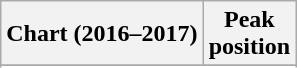<table class="wikitable sortable plainrowheaders">
<tr>
<th scope="col">Chart (2016–2017)</th>
<th scope="col">Peak<br>position</th>
</tr>
<tr>
</tr>
<tr>
</tr>
<tr>
</tr>
<tr>
</tr>
<tr>
</tr>
</table>
